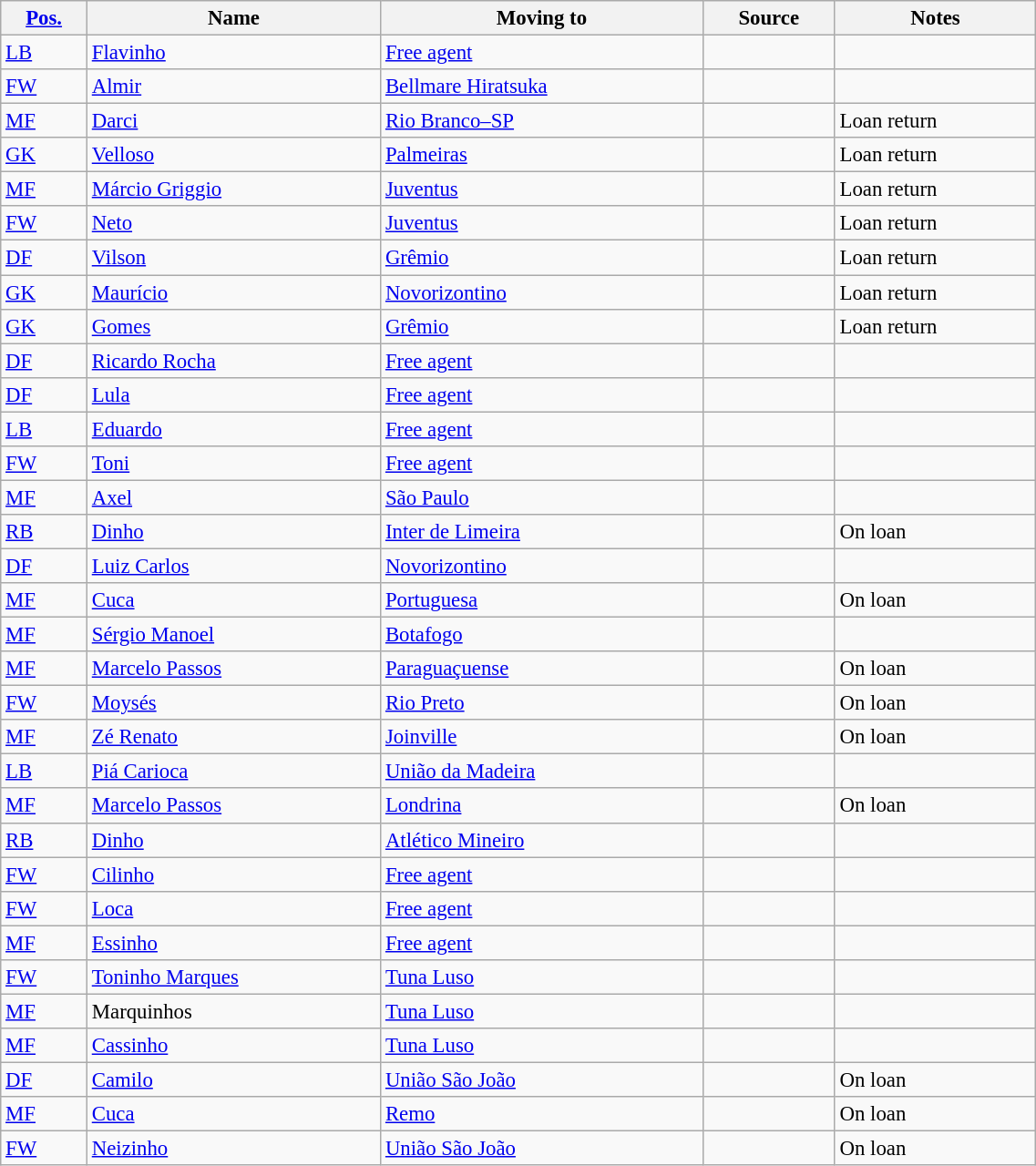<table class="wikitable sortable" style="width:60%; text-align:center; font-size:95%; text-align:left;">
<tr>
<th><a href='#'>Pos.</a></th>
<th>Name</th>
<th>Moving to</th>
<th>Source</th>
<th>Notes</th>
</tr>
<tr>
<td><a href='#'>LB</a></td>
<td style="text-align:left;"> <a href='#'>Flavinho</a></td>
<td style="text-align:left;"><a href='#'>Free agent</a></td>
<td></td>
<td></td>
</tr>
<tr>
<td><a href='#'>FW</a></td>
<td style="text-align:left;"> <a href='#'>Almir</a></td>
<td style="text-align:left;"> <a href='#'>Bellmare Hiratsuka</a></td>
<td></td>
<td></td>
</tr>
<tr>
<td><a href='#'>MF</a></td>
<td style="text-align:left;"> <a href='#'>Darci</a></td>
<td style="text-align:left;"><a href='#'>Rio Branco–SP</a></td>
<td></td>
<td>Loan return</td>
</tr>
<tr>
<td><a href='#'>GK</a></td>
<td style="text-align:left;"> <a href='#'>Velloso</a></td>
<td style="text-align:left;"><a href='#'>Palmeiras</a></td>
<td></td>
<td>Loan return</td>
</tr>
<tr>
<td><a href='#'>MF</a></td>
<td style="text-align:left;"> <a href='#'>Márcio Griggio</a></td>
<td style="text-align:left;"><a href='#'>Juventus</a></td>
<td></td>
<td>Loan return</td>
</tr>
<tr>
<td><a href='#'>FW</a></td>
<td style="text-align:left;"> <a href='#'>Neto</a></td>
<td style="text-align:left;"><a href='#'>Juventus</a></td>
<td></td>
<td>Loan return</td>
</tr>
<tr>
<td><a href='#'>DF</a></td>
<td style="text-align:left;"> <a href='#'>Vilson</a></td>
<td style="text-align:left;"><a href='#'>Grêmio</a></td>
<td></td>
<td>Loan return</td>
</tr>
<tr>
<td><a href='#'>GK</a></td>
<td style="text-align:left;"> <a href='#'>Maurício</a></td>
<td style="text-align:left;"><a href='#'>Novorizontino</a></td>
<td></td>
<td>Loan return</td>
</tr>
<tr>
<td><a href='#'>GK</a></td>
<td style="text-align:left;"> <a href='#'>Gomes</a></td>
<td style="text-align:left;"><a href='#'>Grêmio</a></td>
<td></td>
<td>Loan return</td>
</tr>
<tr>
<td><a href='#'>DF</a></td>
<td style="text-align:left;"> <a href='#'>Ricardo Rocha</a></td>
<td style="text-align:left;"><a href='#'>Free agent</a></td>
<td></td>
<td></td>
</tr>
<tr>
<td><a href='#'>DF</a></td>
<td style="text-align:left;"> <a href='#'>Lula</a></td>
<td style="text-align:left;"><a href='#'>Free agent</a></td>
<td></td>
<td></td>
</tr>
<tr>
<td><a href='#'>LB</a></td>
<td style="text-align:left;"> <a href='#'>Eduardo</a></td>
<td style="text-align:left;"><a href='#'>Free agent</a></td>
<td></td>
<td></td>
</tr>
<tr>
<td><a href='#'>FW</a></td>
<td style="text-align:left;"> <a href='#'>Toni</a></td>
<td style="text-align:left;"><a href='#'>Free agent</a></td>
<td></td>
<td></td>
</tr>
<tr>
<td><a href='#'>MF</a></td>
<td style="text-align:left;"> <a href='#'>Axel</a></td>
<td style="text-align:left;"><a href='#'>São Paulo</a></td>
<td></td>
<td></td>
</tr>
<tr>
<td><a href='#'>RB</a></td>
<td style="text-align:left;"> <a href='#'>Dinho</a></td>
<td style="text-align:left;"><a href='#'>Inter de Limeira</a></td>
<td></td>
<td>On loan</td>
</tr>
<tr>
<td><a href='#'>DF</a></td>
<td style="text-align:left;"> <a href='#'>Luiz Carlos</a></td>
<td style="text-align:left;"><a href='#'>Novorizontino</a></td>
<td></td>
<td></td>
</tr>
<tr>
<td><a href='#'>MF</a></td>
<td style="text-align:left;"> <a href='#'>Cuca</a></td>
<td style="text-align:left;"><a href='#'>Portuguesa</a></td>
<td></td>
<td>On loan</td>
</tr>
<tr>
<td><a href='#'>MF</a></td>
<td style="text-align:left;"> <a href='#'>Sérgio Manoel</a></td>
<td style="text-align:left;"><a href='#'>Botafogo</a></td>
<td></td>
<td></td>
</tr>
<tr>
<td><a href='#'>MF</a></td>
<td style="text-align:left;"> <a href='#'>Marcelo Passos</a></td>
<td style="text-align:left;"><a href='#'>Paraguaçuense</a></td>
<td></td>
<td>On loan</td>
</tr>
<tr>
<td><a href='#'>FW</a></td>
<td style="text-align:left;"> <a href='#'>Moysés</a></td>
<td style="text-align:left;"><a href='#'>Rio Preto</a></td>
<td></td>
<td>On loan</td>
</tr>
<tr>
<td><a href='#'>MF</a></td>
<td style="text-align:left;"> <a href='#'>Zé Renato</a></td>
<td style="text-align:left;"><a href='#'>Joinville</a></td>
<td></td>
<td>On loan</td>
</tr>
<tr>
<td><a href='#'>LB</a></td>
<td style="text-align:left;"> <a href='#'>Piá Carioca</a></td>
<td style="text-align:left;"> <a href='#'>União da Madeira</a></td>
<td></td>
<td></td>
</tr>
<tr>
<td><a href='#'>MF</a></td>
<td style="text-align:left;"> <a href='#'>Marcelo Passos</a></td>
<td style="text-align:left;"><a href='#'>Londrina</a></td>
<td></td>
<td>On loan</td>
</tr>
<tr>
<td><a href='#'>RB</a></td>
<td style="text-align:left;"> <a href='#'>Dinho</a></td>
<td style="text-align:left;"><a href='#'>Atlético Mineiro</a></td>
<td></td>
<td></td>
</tr>
<tr>
<td><a href='#'>FW</a></td>
<td style="text-align:left;"> <a href='#'>Cilinho</a></td>
<td style="text-align:left;"><a href='#'>Free agent</a></td>
<td></td>
<td></td>
</tr>
<tr>
<td><a href='#'>FW</a></td>
<td style="text-align:left;"> <a href='#'>Loca</a></td>
<td style="text-align:left;"><a href='#'>Free agent</a></td>
<td></td>
<td></td>
</tr>
<tr>
<td><a href='#'>MF</a></td>
<td style="text-align:left;"> <a href='#'>Essinho</a></td>
<td style="text-align:left;"><a href='#'>Free agent</a></td>
<td></td>
<td></td>
</tr>
<tr>
<td><a href='#'>FW</a></td>
<td style="text-align:left;"> <a href='#'>Toninho Marques</a></td>
<td style="text-align:left;"><a href='#'>Tuna Luso</a></td>
<td></td>
<td></td>
</tr>
<tr>
<td><a href='#'>MF</a></td>
<td style="text-align:left;"> Marquinhos</td>
<td style="text-align:left;"><a href='#'>Tuna Luso</a></td>
<td></td>
<td></td>
</tr>
<tr>
<td><a href='#'>MF</a></td>
<td style="text-align:left;"> <a href='#'>Cassinho</a></td>
<td style="text-align:left;"><a href='#'>Tuna Luso</a></td>
<td></td>
<td></td>
</tr>
<tr>
<td><a href='#'>DF</a></td>
<td style="text-align:left;"> <a href='#'>Camilo</a></td>
<td style="text-align:left;"><a href='#'>União São João</a></td>
<td></td>
<td>On loan</td>
</tr>
<tr>
<td><a href='#'>MF</a></td>
<td style="text-align:left;"> <a href='#'>Cuca</a></td>
<td style="text-align:left;"><a href='#'>Remo</a></td>
<td></td>
<td>On loan</td>
</tr>
<tr>
<td><a href='#'>FW</a></td>
<td style="text-align:left;"> <a href='#'>Neizinho</a></td>
<td style="text-align:left;"><a href='#'>União São João</a></td>
<td></td>
<td>On loan</td>
</tr>
</table>
